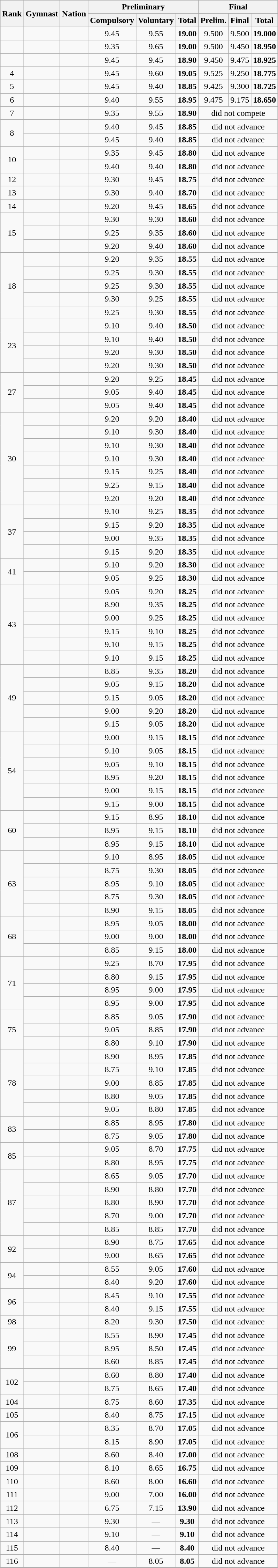<table class="wikitable sortable" style="text-align:center">
<tr>
<th rowspan=2>Rank</th>
<th rowspan=2>Gymnast</th>
<th rowspan=2>Nation</th>
<th colspan=3>Preliminary</th>
<th colspan=3>Final</th>
</tr>
<tr>
<th>Compulsory</th>
<th>Voluntary</th>
<th>Total</th>
<th> Prelim.</th>
<th>Final</th>
<th>Total</th>
</tr>
<tr>
<td></td>
<td align=left></td>
<td align=left></td>
<td>9.45</td>
<td>9.55</td>
<td><strong>19.00</strong></td>
<td>9.500</td>
<td>9.500</td>
<td><strong>19.000</strong></td>
</tr>
<tr>
<td></td>
<td align=left></td>
<td align=left></td>
<td>9.35</td>
<td>9.65</td>
<td><strong>19.00</strong></td>
<td>9.500</td>
<td>9.450</td>
<td><strong>18.950</strong></td>
</tr>
<tr>
<td></td>
<td align=left></td>
<td align=left></td>
<td>9.45</td>
<td>9.45</td>
<td><strong>18.90</strong></td>
<td>9.450</td>
<td>9.475</td>
<td><strong>18.925</strong></td>
</tr>
<tr>
<td>4</td>
<td align=left></td>
<td align=left></td>
<td>9.45</td>
<td>9.60</td>
<td><strong>19.05</strong></td>
<td>9.525</td>
<td>9.250</td>
<td><strong>18.775</strong></td>
</tr>
<tr>
<td>5</td>
<td align=left></td>
<td align=left></td>
<td>9.45</td>
<td>9.40</td>
<td><strong>18.85</strong></td>
<td>9.425</td>
<td>9.300</td>
<td><strong>18.725</strong></td>
</tr>
<tr>
<td>6</td>
<td align=left></td>
<td align=left></td>
<td>9.40</td>
<td>9.55</td>
<td><strong>18.95</strong></td>
<td>9.475</td>
<td>9.175</td>
<td><strong>18.650</strong></td>
</tr>
<tr>
<td>7</td>
<td align=left></td>
<td align=left></td>
<td>9.35</td>
<td>9.55</td>
<td><strong>18.90</strong></td>
<td colspan=3>did not compete</td>
</tr>
<tr>
<td rowspan=2>8</td>
<td align=left></td>
<td align=left></td>
<td>9.40</td>
<td>9.45</td>
<td><strong>18.85</strong></td>
<td colspan=3>did not advance</td>
</tr>
<tr>
<td align=left></td>
<td align=left></td>
<td>9.45</td>
<td>9.40</td>
<td><strong>18.85</strong></td>
<td colspan=3>did not advance</td>
</tr>
<tr>
<td rowspan=2>10</td>
<td align=left></td>
<td align=left></td>
<td>9.35</td>
<td>9.45</td>
<td><strong>18.80</strong></td>
<td colspan=3>did not advance</td>
</tr>
<tr>
<td align=left></td>
<td align=left></td>
<td>9.40</td>
<td>9.40</td>
<td><strong>18.80</strong></td>
<td colspan=3>did not advance</td>
</tr>
<tr>
<td>12</td>
<td align=left></td>
<td align=left></td>
<td>9.30</td>
<td>9.45</td>
<td><strong>18.75</strong></td>
<td colspan=3>did not advance</td>
</tr>
<tr>
<td>13</td>
<td align=left></td>
<td align=left></td>
<td>9.30</td>
<td>9.40</td>
<td><strong>18.70</strong></td>
<td colspan=3>did not advance</td>
</tr>
<tr>
<td>14</td>
<td align=left></td>
<td align=left></td>
<td>9.20</td>
<td>9.45</td>
<td><strong>18.65</strong></td>
<td colspan=3>did not advance</td>
</tr>
<tr>
<td rowspan=3>15</td>
<td align=left></td>
<td align=left></td>
<td>9.30</td>
<td>9.30</td>
<td><strong>18.60</strong></td>
<td colspan=3>did not advance</td>
</tr>
<tr>
<td align=left></td>
<td align=left></td>
<td>9.25</td>
<td>9.35</td>
<td><strong>18.60</strong></td>
<td colspan=3>did not advance</td>
</tr>
<tr>
<td align=left></td>
<td align=left></td>
<td>9.20</td>
<td>9.40</td>
<td><strong>18.60</strong></td>
<td colspan=3>did not advance</td>
</tr>
<tr>
<td rowspan=5>18</td>
<td align=left></td>
<td align=left></td>
<td>9.20</td>
<td>9.35</td>
<td><strong>18.55</strong></td>
<td colspan=3>did not advance</td>
</tr>
<tr>
<td align=left></td>
<td align=left></td>
<td>9.25</td>
<td>9.30</td>
<td><strong>18.55</strong></td>
<td colspan=3>did not advance</td>
</tr>
<tr>
<td align=left></td>
<td align=left></td>
<td>9.25</td>
<td>9.30</td>
<td><strong>18.55</strong></td>
<td colspan=3>did not advance</td>
</tr>
<tr>
<td align=left></td>
<td align=left></td>
<td>9.30</td>
<td>9.25</td>
<td><strong>18.55</strong></td>
<td colspan=3>did not advance</td>
</tr>
<tr>
<td align=left></td>
<td align=left></td>
<td>9.25</td>
<td>9.30</td>
<td><strong>18.55</strong></td>
<td colspan=3>did not advance</td>
</tr>
<tr>
<td rowspan=4>23</td>
<td align=left></td>
<td align=left></td>
<td>9.10</td>
<td>9.40</td>
<td><strong>18.50</strong></td>
<td colspan=3>did not advance</td>
</tr>
<tr>
<td align=left></td>
<td align=left></td>
<td>9.10</td>
<td>9.40</td>
<td><strong>18.50</strong></td>
<td colspan=3>did not advance</td>
</tr>
<tr>
<td align=left></td>
<td align=left></td>
<td>9.20</td>
<td>9.30</td>
<td><strong>18.50</strong></td>
<td colspan=3>did not advance</td>
</tr>
<tr>
<td align=left></td>
<td align=left></td>
<td>9.20</td>
<td>9.30</td>
<td><strong>18.50</strong></td>
<td colspan=3>did not advance</td>
</tr>
<tr>
<td rowspan=3>27</td>
<td align=left></td>
<td align=left></td>
<td>9.20</td>
<td>9.25</td>
<td><strong>18.45</strong></td>
<td colspan=3>did not advance</td>
</tr>
<tr>
<td align=left></td>
<td align=left></td>
<td>9.05</td>
<td>9.40</td>
<td><strong>18.45</strong></td>
<td colspan=3>did not advance</td>
</tr>
<tr>
<td align=left></td>
<td align=left></td>
<td>9.05</td>
<td>9.40</td>
<td><strong>18.45</strong></td>
<td colspan=3>did not advance</td>
</tr>
<tr>
<td rowspan=7>30</td>
<td align=left></td>
<td align=left></td>
<td>9.20</td>
<td>9.20</td>
<td><strong>18.40</strong></td>
<td colspan=3>did not advance</td>
</tr>
<tr>
<td align=left></td>
<td align=left></td>
<td>9.10</td>
<td>9.30</td>
<td><strong>18.40</strong></td>
<td colspan=3>did not advance</td>
</tr>
<tr>
<td align=left></td>
<td align=left></td>
<td>9.10</td>
<td>9.30</td>
<td><strong>18.40</strong></td>
<td colspan=3>did not advance</td>
</tr>
<tr>
<td align=left></td>
<td align=left></td>
<td>9.10</td>
<td>9.30</td>
<td><strong>18.40</strong></td>
<td colspan=3>did not advance</td>
</tr>
<tr>
<td align=left></td>
<td align=left></td>
<td>9.15</td>
<td>9.25</td>
<td><strong>18.40</strong></td>
<td colspan=3>did not advance</td>
</tr>
<tr>
<td align=left></td>
<td align=left></td>
<td>9.25</td>
<td>9.15</td>
<td><strong>18.40</strong></td>
<td colspan=3>did not advance</td>
</tr>
<tr>
<td align=left></td>
<td align=left></td>
<td>9.20</td>
<td>9.20</td>
<td><strong>18.40</strong></td>
<td colspan=3>did not advance</td>
</tr>
<tr>
<td rowspan=4>37</td>
<td align=left></td>
<td align=left></td>
<td>9.10</td>
<td>9.25</td>
<td><strong>18.35</strong></td>
<td colspan=3>did not advance</td>
</tr>
<tr>
<td align=left></td>
<td align=left></td>
<td>9.15</td>
<td>9.20</td>
<td><strong>18.35</strong></td>
<td colspan=3>did not advance</td>
</tr>
<tr>
<td align=left></td>
<td align=left></td>
<td>9.00</td>
<td>9.35</td>
<td><strong>18.35</strong></td>
<td colspan=3>did not advance</td>
</tr>
<tr>
<td align=left></td>
<td align=left></td>
<td>9.15</td>
<td>9.20</td>
<td><strong>18.35</strong></td>
<td colspan=3>did not advance</td>
</tr>
<tr>
<td rowspan=2>41</td>
<td align=left></td>
<td align=left></td>
<td>9.10</td>
<td>9.20</td>
<td><strong>18.30</strong></td>
<td colspan=3>did not advance</td>
</tr>
<tr>
<td align=left></td>
<td align=left></td>
<td>9.05</td>
<td>9.25</td>
<td><strong>18.30</strong></td>
<td colspan=3>did not advance</td>
</tr>
<tr>
<td rowspan=6>43</td>
<td align=left></td>
<td align=left></td>
<td>9.05</td>
<td>9.20</td>
<td><strong>18.25</strong></td>
<td colspan=3>did not advance</td>
</tr>
<tr>
<td align=left></td>
<td align=left></td>
<td>8.90</td>
<td>9.35</td>
<td><strong>18.25</strong></td>
<td colspan=3>did not advance</td>
</tr>
<tr>
<td align=left></td>
<td align=left></td>
<td>9.00</td>
<td>9.25</td>
<td><strong>18.25</strong></td>
<td colspan=3>did not advance</td>
</tr>
<tr>
<td align=left></td>
<td align=left></td>
<td>9.15</td>
<td>9.10</td>
<td><strong>18.25</strong></td>
<td colspan=3>did not advance</td>
</tr>
<tr>
<td align=left></td>
<td align=left></td>
<td>9.10</td>
<td>9.15</td>
<td><strong>18.25</strong></td>
<td colspan=3>did not advance</td>
</tr>
<tr>
<td align=left></td>
<td align=left></td>
<td>9.10</td>
<td>9.15</td>
<td><strong>18.25</strong></td>
<td colspan=3>did not advance</td>
</tr>
<tr>
<td rowspan=5>49</td>
<td align=left></td>
<td align=left></td>
<td>8.85</td>
<td>9.35</td>
<td><strong>18.20</strong></td>
<td colspan=3>did not advance</td>
</tr>
<tr>
<td align=left></td>
<td align=left></td>
<td>9.05</td>
<td>9.15</td>
<td><strong>18.20</strong></td>
<td colspan=3>did not advance</td>
</tr>
<tr>
<td align=left></td>
<td align=left></td>
<td>9.15</td>
<td>9.05</td>
<td><strong>18.20</strong></td>
<td colspan=3>did not advance</td>
</tr>
<tr>
<td align=left></td>
<td align=left></td>
<td>9.00</td>
<td>9.20</td>
<td><strong>18.20</strong></td>
<td colspan=3>did not advance</td>
</tr>
<tr>
<td align=left></td>
<td align=left></td>
<td>9.15</td>
<td>9.05</td>
<td><strong>18.20</strong></td>
<td colspan=3>did not advance</td>
</tr>
<tr>
<td rowspan=6>54</td>
<td align=left></td>
<td align=left></td>
<td>9.00</td>
<td>9.15</td>
<td><strong>18.15</strong></td>
<td colspan=3>did not advance</td>
</tr>
<tr>
<td align=left></td>
<td align=left></td>
<td>9.10</td>
<td>9.05</td>
<td><strong>18.15</strong></td>
<td colspan=3>did not advance</td>
</tr>
<tr>
<td align=left></td>
<td align=left></td>
<td>9.05</td>
<td>9.10</td>
<td><strong>18.15</strong></td>
<td colspan=3>did not advance</td>
</tr>
<tr>
<td align=left></td>
<td align=left></td>
<td>8.95</td>
<td>9.20</td>
<td><strong>18.15</strong></td>
<td colspan=3>did not advance</td>
</tr>
<tr>
<td align=left></td>
<td align=left></td>
<td>9.00</td>
<td>9.15</td>
<td><strong>18.15</strong></td>
<td colspan=3>did not advance</td>
</tr>
<tr>
<td align=left></td>
<td align=left></td>
<td>9.15</td>
<td>9.00</td>
<td><strong>18.15</strong></td>
<td colspan=3>did not advance</td>
</tr>
<tr>
<td rowspan=3>60</td>
<td align=left></td>
<td align=left></td>
<td>9.15</td>
<td>8.95</td>
<td><strong>18.10</strong></td>
<td colspan=3>did not advance</td>
</tr>
<tr>
<td align=left></td>
<td align=left></td>
<td>8.95</td>
<td>9.15</td>
<td><strong>18.10</strong></td>
<td colspan=3>did not advance</td>
</tr>
<tr>
<td align=left></td>
<td align=left></td>
<td>8.95</td>
<td>9.15</td>
<td><strong>18.10</strong></td>
<td colspan=3>did not advance</td>
</tr>
<tr>
<td rowspan=5>63</td>
<td align=left></td>
<td align=left></td>
<td>9.10</td>
<td>8.95</td>
<td><strong>18.05</strong></td>
<td colspan=3>did not advance</td>
</tr>
<tr>
<td align=left></td>
<td align=left></td>
<td>8.75</td>
<td>9.30</td>
<td><strong>18.05</strong></td>
<td colspan=3>did not advance</td>
</tr>
<tr>
<td align=left></td>
<td align=left></td>
<td>8.95</td>
<td>9.10</td>
<td><strong>18.05</strong></td>
<td colspan=3>did not advance</td>
</tr>
<tr>
<td align=left></td>
<td align=left></td>
<td>8.75</td>
<td>9.30</td>
<td><strong>18.05</strong></td>
<td colspan=3>did not advance</td>
</tr>
<tr>
<td align=left></td>
<td align=left></td>
<td>8.90</td>
<td>9.15</td>
<td><strong>18.05</strong></td>
<td colspan=3>did not advance</td>
</tr>
<tr>
<td rowspan=3>68</td>
<td align=left></td>
<td align=left></td>
<td>8.95</td>
<td>9.05</td>
<td><strong>18.00</strong></td>
<td colspan=3>did not advance</td>
</tr>
<tr>
<td align=left></td>
<td align=left></td>
<td>9.00</td>
<td>9.00</td>
<td><strong>18.00</strong></td>
<td colspan=3>did not advance</td>
</tr>
<tr>
<td align=left></td>
<td align=left></td>
<td>8.85</td>
<td>9.15</td>
<td><strong>18.00</strong></td>
<td colspan=3>did not advance</td>
</tr>
<tr>
<td rowspan=4>71</td>
<td align=left></td>
<td align=left></td>
<td>9.25</td>
<td>8.70</td>
<td><strong>17.95</strong></td>
<td colspan=3>did not advance</td>
</tr>
<tr>
<td align=left></td>
<td align=left></td>
<td>8.80</td>
<td>9.15</td>
<td><strong>17.95</strong></td>
<td colspan=3>did not advance</td>
</tr>
<tr>
<td align=left></td>
<td align=left></td>
<td>8.95</td>
<td>9.00</td>
<td><strong>17.95</strong></td>
<td colspan=3>did not advance</td>
</tr>
<tr>
<td align=left></td>
<td align=left></td>
<td>8.95</td>
<td>9.00</td>
<td><strong>17.95</strong></td>
<td colspan=3>did not advance</td>
</tr>
<tr>
<td rowspan=3>75</td>
<td align=left></td>
<td align=left></td>
<td>8.85</td>
<td>9.05</td>
<td><strong>17.90</strong></td>
<td colspan=3>did not advance</td>
</tr>
<tr>
<td align=left></td>
<td align=left></td>
<td>9.05</td>
<td>8.85</td>
<td><strong>17.90</strong></td>
<td colspan=3>did not advance</td>
</tr>
<tr>
<td align=left></td>
<td align=left></td>
<td>8.80</td>
<td>9.10</td>
<td><strong>17.90</strong></td>
<td colspan=3>did not advance</td>
</tr>
<tr>
<td rowspan=5>78</td>
<td align=left></td>
<td align=left></td>
<td>8.90</td>
<td>8.95</td>
<td><strong>17.85</strong></td>
<td colspan=3>did not advance</td>
</tr>
<tr>
<td align=left></td>
<td align=left></td>
<td>8.75</td>
<td>9.10</td>
<td><strong>17.85</strong></td>
<td colspan=3>did not advance</td>
</tr>
<tr>
<td align=left></td>
<td align=left></td>
<td>9.00</td>
<td>8.85</td>
<td><strong>17.85</strong></td>
<td colspan=3>did not advance</td>
</tr>
<tr>
<td align=left></td>
<td align=left></td>
<td>8.80</td>
<td>9.05</td>
<td><strong>17.85</strong></td>
<td colspan=3>did not advance</td>
</tr>
<tr>
<td align=left></td>
<td align=left></td>
<td>9.05</td>
<td>8.80</td>
<td><strong>17.85</strong></td>
<td colspan=3>did not advance</td>
</tr>
<tr>
<td rowspan=2>83</td>
<td align=left></td>
<td align=left></td>
<td>8.85</td>
<td>8.95</td>
<td><strong>17.80</strong></td>
<td colspan=3>did not advance</td>
</tr>
<tr>
<td align=left></td>
<td align=left></td>
<td>8.75</td>
<td>9.05</td>
<td><strong>17.80</strong></td>
<td colspan=3>did not advance</td>
</tr>
<tr>
<td rowspan=2>85</td>
<td align=left></td>
<td align=left></td>
<td>9.05</td>
<td>8.70</td>
<td><strong>17.75</strong></td>
<td colspan=3>did not advance</td>
</tr>
<tr>
<td align=left></td>
<td align=left></td>
<td>8.80</td>
<td>8.95</td>
<td><strong>17.75</strong></td>
<td colspan=3>did not advance</td>
</tr>
<tr>
<td rowspan=5>87</td>
<td align=left></td>
<td align=left></td>
<td>8.65</td>
<td>9.05</td>
<td><strong>17.70</strong></td>
<td colspan=3>did not advance</td>
</tr>
<tr>
<td align=left></td>
<td align=left></td>
<td>8.90</td>
<td>8.80</td>
<td><strong>17.70</strong></td>
<td colspan=3>did not advance</td>
</tr>
<tr>
<td align=left></td>
<td align=left></td>
<td>8.80</td>
<td>8.90</td>
<td><strong>17.70</strong></td>
<td colspan=3>did not advance</td>
</tr>
<tr>
<td align=left></td>
<td align=left></td>
<td>8.70</td>
<td>9.00</td>
<td><strong>17.70</strong></td>
<td colspan=3>did not advance</td>
</tr>
<tr>
<td align=left></td>
<td align=left></td>
<td>8.85</td>
<td>8.85</td>
<td><strong>17.70</strong></td>
<td colspan=3>did not advance</td>
</tr>
<tr>
<td rowspan=2>92</td>
<td align=left></td>
<td align=left></td>
<td>8.90</td>
<td>8.75</td>
<td><strong>17.65</strong></td>
<td colspan=3>did not advance</td>
</tr>
<tr>
<td align=left></td>
<td align=left></td>
<td>9.00</td>
<td>8.65</td>
<td><strong>17.65</strong></td>
<td colspan=3>did not advance</td>
</tr>
<tr>
<td rowspan=2>94</td>
<td align=left></td>
<td align=left></td>
<td>8.55</td>
<td>9.05</td>
<td><strong>17.60</strong></td>
<td colspan=3>did not advance</td>
</tr>
<tr>
<td align=left></td>
<td align=left></td>
<td>8.40</td>
<td>9.20</td>
<td><strong>17.60</strong></td>
<td colspan=3>did not advance</td>
</tr>
<tr>
<td rowspan=2>96</td>
<td align=left></td>
<td align=left></td>
<td>8.45</td>
<td>9.10</td>
<td><strong>17.55</strong></td>
<td colspan=3>did not advance</td>
</tr>
<tr>
<td align=left></td>
<td align=left></td>
<td>8.40</td>
<td>9.15</td>
<td><strong>17.55</strong></td>
<td colspan=3>did not advance</td>
</tr>
<tr>
<td>98</td>
<td align=left></td>
<td align=left></td>
<td>8.20</td>
<td>9.30</td>
<td><strong>17.50</strong></td>
<td colspan=3>did not advance</td>
</tr>
<tr>
<td rowspan=3>99</td>
<td align=left></td>
<td align=left></td>
<td>8.55</td>
<td>8.90</td>
<td><strong>17.45</strong></td>
<td colspan=3>did not advance</td>
</tr>
<tr>
<td align=left></td>
<td align=left></td>
<td>8.95</td>
<td>8.50</td>
<td><strong>17.45</strong></td>
<td colspan=3>did not advance</td>
</tr>
<tr>
<td align=left></td>
<td align=left></td>
<td>8.60</td>
<td>8.85</td>
<td><strong>17.45</strong></td>
<td colspan=3>did not advance</td>
</tr>
<tr>
<td rowspan=2>102</td>
<td align=left></td>
<td align=left></td>
<td>8.60</td>
<td>8.80</td>
<td><strong>17.40</strong></td>
<td colspan=3>did not advance</td>
</tr>
<tr>
<td align=left></td>
<td align=left></td>
<td>8.75</td>
<td>8.65</td>
<td><strong>17.40</strong></td>
<td colspan=3>did not advance</td>
</tr>
<tr>
<td>104</td>
<td align=left></td>
<td align=left></td>
<td>8.75</td>
<td>8.60</td>
<td><strong>17.35</strong></td>
<td colspan=3>did not advance</td>
</tr>
<tr>
<td>105</td>
<td align=left></td>
<td align=left></td>
<td>8.40</td>
<td>8.75</td>
<td><strong>17.15</strong></td>
<td colspan=3>did not advance</td>
</tr>
<tr>
<td rowspan=2>106</td>
<td align=left></td>
<td align=left></td>
<td>8.35</td>
<td>8.70</td>
<td><strong>17.05</strong></td>
<td colspan=3>did not advance</td>
</tr>
<tr>
<td align=left></td>
<td align=left></td>
<td>8.15</td>
<td>8.90</td>
<td><strong>17.05</strong></td>
<td colspan=3>did not advance</td>
</tr>
<tr>
<td>108</td>
<td align=left></td>
<td align=left></td>
<td>8.60</td>
<td>8.40</td>
<td><strong>17.00</strong></td>
<td colspan=3>did not advance</td>
</tr>
<tr>
<td>109</td>
<td align=left></td>
<td align=left></td>
<td>8.10</td>
<td>8.65</td>
<td><strong>16.75</strong></td>
<td colspan=3>did not advance</td>
</tr>
<tr>
<td>110</td>
<td align=left></td>
<td align=left></td>
<td>8.60</td>
<td>8.00</td>
<td><strong>16.60</strong></td>
<td colspan=3>did not advance</td>
</tr>
<tr>
<td>111</td>
<td align=left></td>
<td align=left></td>
<td>9.00</td>
<td>7.00</td>
<td><strong>16.00</strong></td>
<td colspan=3>did not advance</td>
</tr>
<tr>
<td>112</td>
<td align=left></td>
<td align=left></td>
<td>6.75</td>
<td>7.15</td>
<td><strong>13.90</strong></td>
<td colspan=3>did not advance</td>
</tr>
<tr>
<td>113</td>
<td align=left></td>
<td align=left></td>
<td>9.30</td>
<td data-sort-value=0.00>—</td>
<td><strong>9.30</strong></td>
<td colspan=3>did not advance</td>
</tr>
<tr>
<td>114</td>
<td align=left></td>
<td align=left></td>
<td>9.10</td>
<td data-sort-value=0.00>—</td>
<td><strong>9.10</strong></td>
<td colspan=3>did not advance</td>
</tr>
<tr>
<td>115</td>
<td align=left></td>
<td align=left></td>
<td>8.40</td>
<td data-sort-value=0.00>—</td>
<td><strong>8.40</strong></td>
<td colspan=3>did not advance</td>
</tr>
<tr>
<td>116</td>
<td align=left></td>
<td align=left></td>
<td data-sort-value=0.00>—</td>
<td>8.05</td>
<td><strong>8.05</strong></td>
<td colspan=3>did not advance</td>
</tr>
</table>
